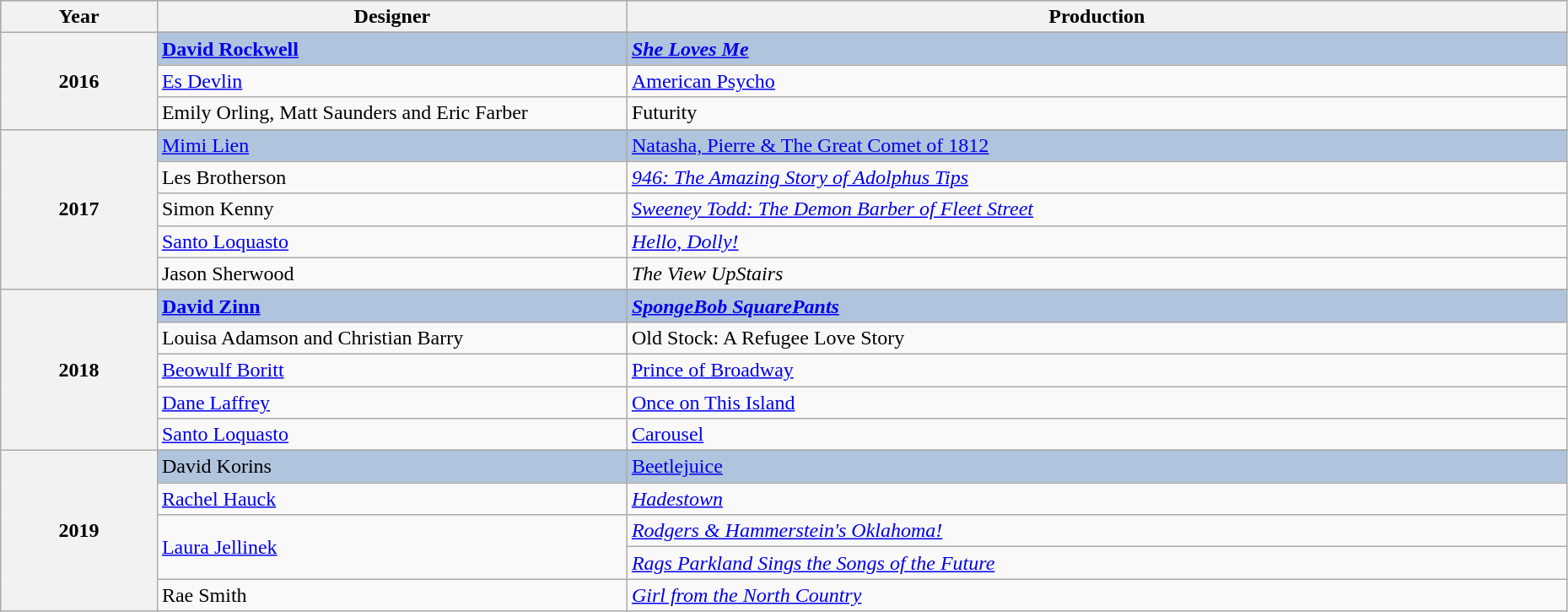<table class="wikitable" style="width:98%;">
<tr style="background:#bebebe;">
<th style="width:10%;">Year</th>
<th style="width:30%;">Designer</th>
<th style="width:60%;">Production</th>
</tr>
<tr>
<th rowspan="4">2016</th>
</tr>
<tr style="background:#B0C4DE">
<td><strong><a href='#'>David Rockwell</a></strong></td>
<td><strong><em><a href='#'>She Loves Me</a><em> <strong></td>
</tr>
<tr>
<td><a href='#'>Es Devlin</a></td>
<td></em><a href='#'>American Psycho</a><em></td>
</tr>
<tr>
<td>Emily Orling, Matt Saunders and Eric Farber</td>
<td></em>Futurity<em></td>
</tr>
<tr>
<th rowspan="6">2017</th>
</tr>
<tr style="background:#B0C4DE">
<td></strong><a href='#'>Mimi Lien</a><strong></td>
<td></em></strong><a href='#'>Natasha, Pierre & The Great Comet of 1812</a></em> </strong></td>
</tr>
<tr>
<td>Les Brotherson</td>
<td><em><a href='#'>946: The Amazing Story of Adolphus Tips</a></em></td>
</tr>
<tr>
<td>Simon Kenny</td>
<td><em><a href='#'>Sweeney Todd: The Demon Barber of Fleet Street</a></em></td>
</tr>
<tr>
<td><a href='#'>Santo Loquasto</a></td>
<td><a href='#'><em>Hello, Dolly!</em></a></td>
</tr>
<tr>
<td>Jason Sherwood</td>
<td><em>The View UpStairs</em></td>
</tr>
<tr>
<th rowspan="6">2018</th>
</tr>
<tr style="background:#B0C4DE">
<td><strong><a href='#'>David Zinn</a></strong></td>
<td><strong><em><a href='#'>SpongeBob SquarePants</a><em> <strong></td>
</tr>
<tr>
<td>Louisa Adamson and Christian Barry</td>
<td></em>Old Stock: A Refugee Love Story<em></td>
</tr>
<tr>
<td><a href='#'>Beowulf Boritt</a></td>
<td></em><a href='#'>Prince of Broadway</a><em></td>
</tr>
<tr>
<td><a href='#'>Dane Laffrey</a></td>
<td></em><a href='#'>Once on This Island</a><em></td>
</tr>
<tr>
<td><a href='#'>Santo Loquasto</a></td>
<td></em><a href='#'>Carousel</a><em></td>
</tr>
<tr>
<th rowspan="6">2019</th>
</tr>
<tr style="background:#B0C4DE">
<td></strong>David Korins<strong></td>
<td></em></strong><a href='#'>Beetlejuice</a></em> </strong></td>
</tr>
<tr>
<td><a href='#'>Rachel Hauck</a></td>
<td><em><a href='#'>Hadestown</a></em></td>
</tr>
<tr>
<td rowspan="2"><a href='#'>Laura Jellinek</a></td>
<td><em><a href='#'>Rodgers & Hammerstein's Oklahoma!</a></em></td>
</tr>
<tr>
<td><em><a href='#'>Rags Parkland Sings the Songs of the Future</a></em></td>
</tr>
<tr>
<td>Rae Smith</td>
<td><em><a href='#'>Girl from the North Country</a></em></td>
</tr>
</table>
